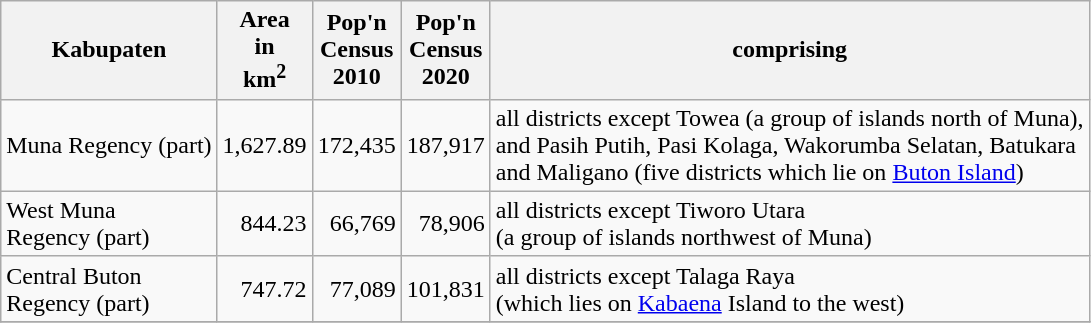<table class="sortable wikitable">
<tr>
<th>Kabupaten</th>
<th>Area<br>in<br> km<sup>2</sup></th>
<th>Pop'n<br>Census<br>2010 </th>
<th>Pop'n<br>Census<br>2020 </th>
<th>comprising</th>
</tr>
<tr>
<td>Muna Regency (part)</td>
<td align="right">1,627.89</td>
<td align="right">172,435</td>
<td align="right">187,917</td>
<td>all districts except Towea (a group of islands north of Muna), <br>and Pasih Putih, Pasi Kolaga, Wakorumba Selatan, Batukara<br> and Maligano (five districts which lie on <a href='#'>Buton Island</a>)</td>
</tr>
<tr>
<td>West Muna <br>Regency (part)</td>
<td align="right">844.23</td>
<td align="right">66,769</td>
<td align="right">78,906</td>
<td>all districts except Tiworo Utara <br>(a group of islands northwest of Muna)</td>
</tr>
<tr>
<td>Central Buton <br>Regency (part)</td>
<td align="right">747.72</td>
<td align="right">77,089</td>
<td align="right">101,831</td>
<td>all districts except Talaga Raya <br>(which lies on <a href='#'>Kabaena</a> Island to the west)</td>
</tr>
<tr>
</tr>
</table>
